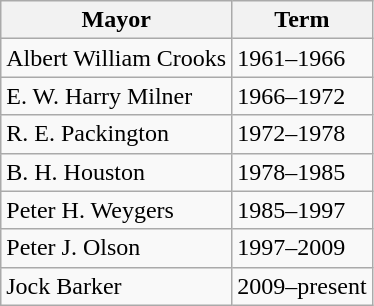<table class="wikitable">
<tr>
<th>Mayor</th>
<th>Term</th>
</tr>
<tr>
<td>Albert William Crooks</td>
<td>1961–1966</td>
</tr>
<tr>
<td>E. W. Harry Milner</td>
<td>1966–1972</td>
</tr>
<tr>
<td>R. E. Packington</td>
<td>1972–1978</td>
</tr>
<tr>
<td>B. H. Houston</td>
<td>1978–1985</td>
</tr>
<tr>
<td>Peter H. Weygers</td>
<td>1985–1997</td>
</tr>
<tr>
<td>Peter J. Olson</td>
<td>1997–2009</td>
</tr>
<tr>
<td>Jock Barker</td>
<td>2009–present</td>
</tr>
</table>
